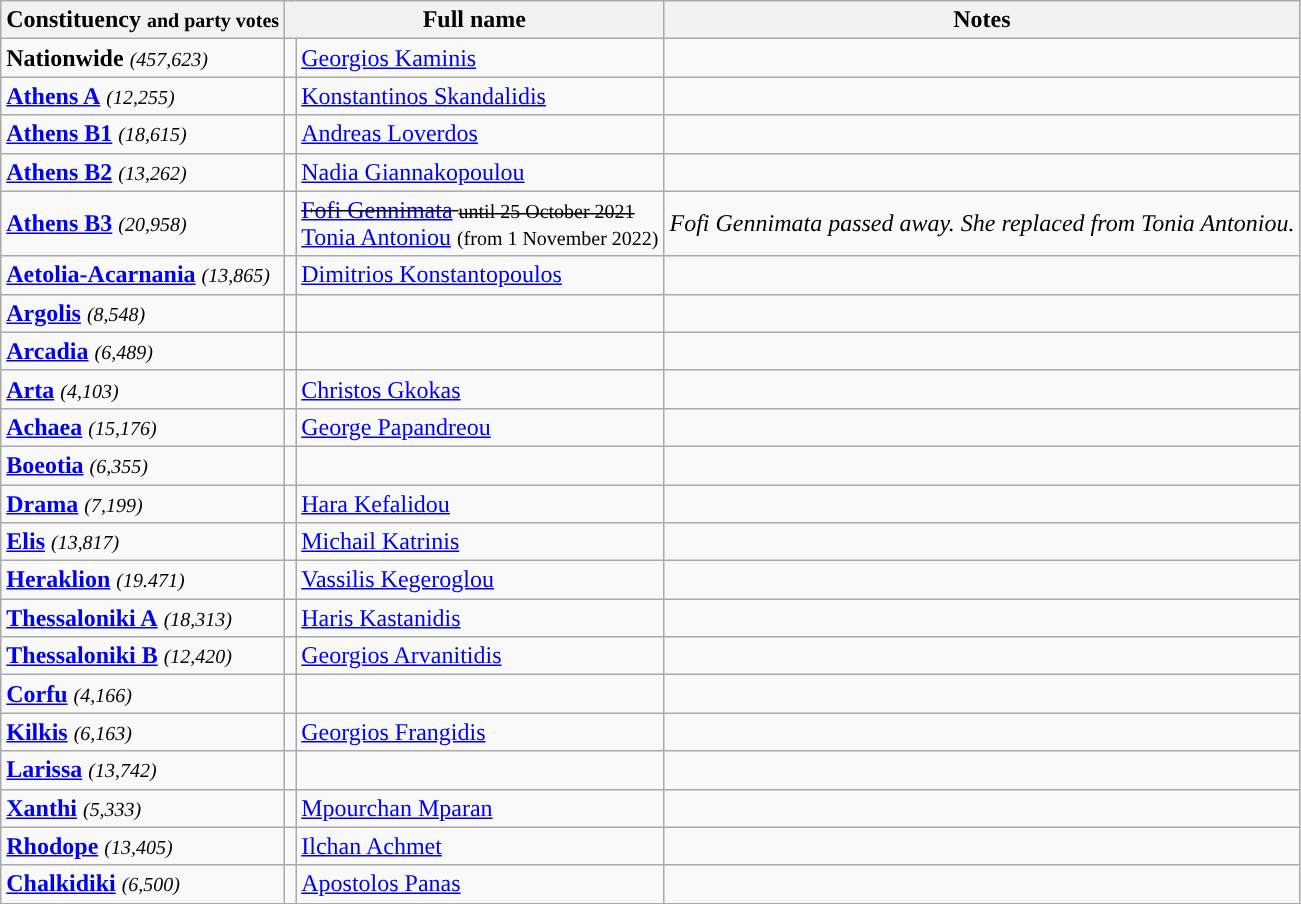<table class="wikitable">
<tr>
<th>Constituency <small>and party votes</small></th>
<th colspan="2">Full name</th>
<th>Notes</th>
</tr>
<tr>
<td><strong>Nationwide</strong>  <small><em>(457,623)</em></small></td>
<td></td>
<td><a href='#'>Georgios Kaminis</a></td>
<td></td>
</tr>
<tr>
<td><strong><a href='#'>Athens A</a></strong>  <small><em>(12,255)</em></small></td>
<td></td>
<td><a href='#'>Konstantinos Skandalidis</a></td>
<td></td>
</tr>
<tr>
<td><strong><a href='#'>Athens B1</a></strong> <small><em>(18,615)</em></small></td>
<td></td>
<td><a href='#'>Andreas Loverdos</a></td>
<td></td>
</tr>
<tr>
<td><strong><a href='#'>Athens B2</a></strong> <small><em>(13,262)</em></small></td>
<td></td>
<td><a href='#'>Nadia Giannakopoulou</a></td>
<td></td>
</tr>
<tr>
<td><strong><a href='#'>Athens B3</a></strong> <small><em>(20,958)</em></small></td>
<td></td>
<td><s><a href='#'>Fofi Gennimata</a> <small>until 25 October 2021</small></s> <br> <a href='#'>Tonia Antoniou</a> <small>(from 1 November 2022)</small></td>
<td><em>Fofi Gennimata passed away. She replaced from Tonia Antoniou.</em> </td>
</tr>
<tr>
<td><a href='#'><strong>Aetolia-Acarnania</strong></a> <small><em>(13,865)</em></small></td>
<td></td>
<td><a href='#'>Dimitrios Konstantopoulos</a></td>
<td></td>
</tr>
<tr>
<td><a href='#'><strong>Argolis</strong></a> <small><em>(8,548)</em></small></td>
<td></td>
<td></td>
<td></td>
</tr>
<tr>
<td><strong><a href='#'>Arcadia</a></strong> <small><em>(6,489)</em></small></td>
<td></td>
<td></td>
<td></td>
</tr>
<tr>
<td><strong><a href='#'>Arta</a></strong> <small><em>(4,103)</em></small></td>
<td></td>
<td><a href='#'>Christos Gkokas</a></td>
<td></td>
</tr>
<tr>
<td><a href='#'><strong>Achaea</strong></a>  <small><em>(15,176)</em></small></td>
<td></td>
<td><a href='#'>George Papandreou</a></td>
<td></td>
</tr>
<tr>
<td><a href='#'><strong>Boeotia</strong></a> <small><em>(6,355)</em></small></td>
<td></td>
<td></td>
<td></td>
</tr>
<tr>
<td><a href='#'><strong>Drama</strong></a> <small><em>(7,199)</em></small></td>
<td></td>
<td><a href='#'>Hara Kefalidou</a></td>
<td></td>
</tr>
<tr>
<td><strong><a href='#'>Elis</a></strong> <small><em>(13,817)</em></small></td>
<td></td>
<td><a href='#'>Michail Katrinis</a></td>
<td></td>
</tr>
<tr>
<td><strong><a href='#'>Heraklion</a></strong>  <small><em>(19.471)</em></small></td>
<td></td>
<td><a href='#'>Vassilis Kegeroglou</a> </td>
<td></td>
</tr>
<tr>
<td><strong><a href='#'>Thessaloniki A</a></strong> <small><em>(18,313)</em></small></td>
<td></td>
<td><a href='#'>Haris Kastanidis</a></td>
<td></td>
</tr>
<tr>
<td><strong><a href='#'>Thessaloniki B</a></strong> <small><em>(12,420)</em></small></td>
<td></td>
<td><a href='#'>Georgios Arvanitidis</a></td>
<td></td>
</tr>
<tr>
<td><a href='#'><strong>Corfu</strong></a> <small><em>(4,166)</em></small></td>
<td></td>
<td></td>
<td></td>
</tr>
<tr>
<td><a href='#'><strong>Kilkis</strong></a> <small><em>(6,163)</em></small></td>
<td></td>
<td><a href='#'>Georgios Frangidis</a></td>
<td></td>
</tr>
<tr>
<td><strong><a href='#'>Larissa</a></strong> <small><em>(13,742)</em></small></td>
<td></td>
<td></td>
<td></td>
</tr>
<tr>
<td><strong><a href='#'>Xanthi</a></strong> <small><em>(5,333)</em></small></td>
<td></td>
<td><a href='#'>Mpourchan Mparan</a></td>
<td></td>
</tr>
<tr>
<td><a href='#'><strong>Rhodope</strong></a>  <small><em>(13,405)</em></small></td>
<td></td>
<td><a href='#'>Ilchan Achmet</a></td>
<td></td>
</tr>
<tr>
<td><strong><a href='#'>Chalkidiki</a></strong>  <small><em>(6,500)</em></small></td>
<td></td>
<td><a href='#'>Apostolos Panas</a></td>
<td></td>
</tr>
<tr>
</tr>
</table>
